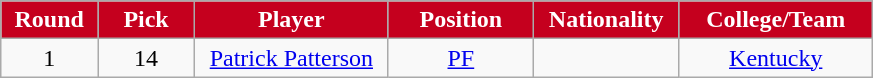<table class="wikitable sortable sortable">
<tr>
<th style="background:#C5001E; color:white" width="10%">Round</th>
<th style="background:#C5001E; color:white" width="10%">Pick</th>
<th style="background:#C5001E; color:white" width="20%">Player</th>
<th style="background:#C5001E; color:white" width="15%">Position</th>
<th style="background:#C5001E; color:white" width="15%">Nationality</th>
<th style="background:#C5001E; color:white" width="20%">College/Team</th>
</tr>
<tr style="text-align: center">
<td>1</td>
<td>14</td>
<td><a href='#'>Patrick Patterson</a></td>
<td><a href='#'>PF</a></td>
<td></td>
<td><a href='#'>Kentucky</a></td>
</tr>
</table>
